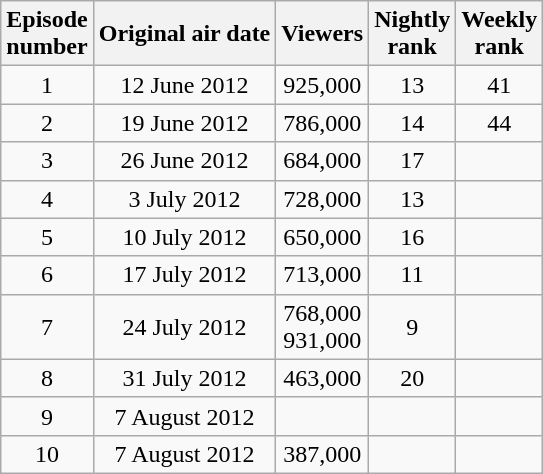<table class="wikitable" style="text-align:center;">
<tr>
<th>Episode<br>number</th>
<th>Original air date</th>
<th>Viewers</th>
<th>Nightly<br>rank</th>
<th>Weekly<br>rank</th>
</tr>
<tr>
<td>1</td>
<td>12 June 2012</td>
<td>925,000</td>
<td>13</td>
<td>41</td>
</tr>
<tr>
<td>2</td>
<td>19 June 2012</td>
<td>786,000</td>
<td>14</td>
<td>44</td>
</tr>
<tr>
<td>3</td>
<td>26 June 2012</td>
<td>684,000</td>
<td>17</td>
<td></td>
</tr>
<tr>
<td>4</td>
<td>3 July 2012</td>
<td>728,000</td>
<td>13</td>
<td></td>
</tr>
<tr>
<td>5</td>
<td>10 July 2012</td>
<td>650,000</td>
<td>16</td>
<td></td>
</tr>
<tr>
<td>6</td>
<td>17 July 2012</td>
<td>713,000</td>
<td>11</td>
<td></td>
</tr>
<tr>
<td>7</td>
<td>24 July 2012</td>
<td>768,000<br>931,000</td>
<td>9</td>
<td></td>
</tr>
<tr>
<td>8</td>
<td>31 July 2012</td>
<td>463,000</td>
<td>20</td>
<td></td>
</tr>
<tr>
<td>9</td>
<td>7 August 2012</td>
<td></td>
<td></td>
<td></td>
</tr>
<tr>
<td>10</td>
<td>7 August 2012</td>
<td>387,000</td>
<td></td>
<td></td>
</tr>
</table>
